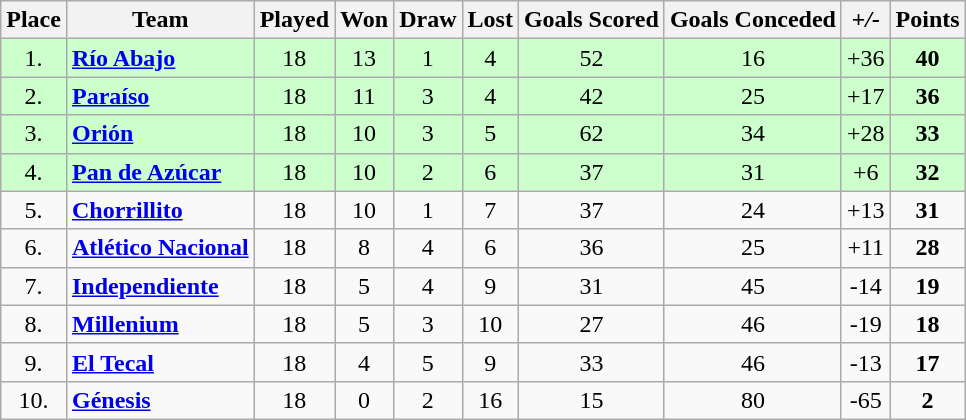<table class="wikitable" style="text-align: center;">
<tr>
<th>Place</th>
<th>Team</th>
<th>Played</th>
<th>Won</th>
<th>Draw</th>
<th>Lost</th>
<th>Goals Scored</th>
<th>Goals Conceded</th>
<th><em>+/-</em></th>
<th><strong>Points</strong></th>
</tr>
<tr bgcolor=#ccffcc>
<td>1.</td>
<td align="left"><strong><a href='#'>Río Abajo</a></strong></td>
<td>18</td>
<td>13</td>
<td>1</td>
<td>4</td>
<td>52</td>
<td>16</td>
<td>+36</td>
<td><strong>40</strong></td>
</tr>
<tr bgcolor=#ccffcc>
<td>2.</td>
<td align="left"><strong><a href='#'>Paraíso</a></strong></td>
<td>18</td>
<td>11</td>
<td>3</td>
<td>4</td>
<td>42</td>
<td>25</td>
<td>+17</td>
<td><strong>36</strong></td>
</tr>
<tr bgcolor=#ccffcc>
<td>3.</td>
<td align="left"><strong><a href='#'>Orión</a></strong></td>
<td>18</td>
<td>10</td>
<td>3</td>
<td>5</td>
<td>62</td>
<td>34</td>
<td>+28</td>
<td><strong>33</strong></td>
</tr>
<tr bgcolor=#ccffcc>
<td>4.</td>
<td align="left"><strong><a href='#'>Pan de Azúcar</a></strong></td>
<td>18</td>
<td>10</td>
<td>2</td>
<td>6</td>
<td>37</td>
<td>31</td>
<td>+6</td>
<td><strong>32</strong></td>
</tr>
<tr>
<td>5.</td>
<td align="left"><strong><a href='#'>Chorrillito</a></strong></td>
<td>18</td>
<td>10</td>
<td>1</td>
<td>7</td>
<td>37</td>
<td>24</td>
<td>+13</td>
<td><strong>31</strong></td>
</tr>
<tr>
<td>6.</td>
<td align="left"><strong><a href='#'>Atlético Nacional</a></strong></td>
<td>18</td>
<td>8</td>
<td>4</td>
<td>6</td>
<td>36</td>
<td>25</td>
<td>+11</td>
<td><strong>28</strong></td>
</tr>
<tr>
<td>7.</td>
<td align="left"><strong><a href='#'>Independiente</a></strong></td>
<td>18</td>
<td>5</td>
<td>4</td>
<td>9</td>
<td>31</td>
<td>45</td>
<td>-14</td>
<td><strong>19</strong></td>
</tr>
<tr>
<td>8.</td>
<td align="left"><strong><a href='#'>Millenium</a></strong></td>
<td>18</td>
<td>5</td>
<td>3</td>
<td>10</td>
<td>27</td>
<td>46</td>
<td>-19</td>
<td><strong>18</strong></td>
</tr>
<tr>
<td>9.</td>
<td align="left"><strong><a href='#'>El Tecal</a></strong></td>
<td>18</td>
<td>4</td>
<td>5</td>
<td>9</td>
<td>33</td>
<td>46</td>
<td>-13</td>
<td><strong>17</strong></td>
</tr>
<tr>
<td>10.</td>
<td align="left"><strong><a href='#'>Génesis</a></strong></td>
<td>18</td>
<td>0</td>
<td>2</td>
<td>16</td>
<td>15</td>
<td>80</td>
<td>-65</td>
<td><strong>2</strong></td>
</tr>
</table>
